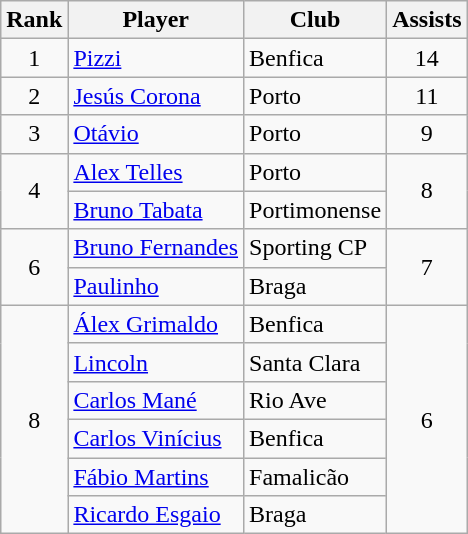<table class="wikitable" style="text-align:center;">
<tr>
<th>Rank</th>
<th>Player</th>
<th>Club</th>
<th>Assists</th>
</tr>
<tr>
<td>1</td>
<td align="left"> <a href='#'>Pizzi</a></td>
<td align="left">Benfica</td>
<td>14</td>
</tr>
<tr>
<td>2</td>
<td align="left"> <a href='#'>Jesús Corona</a></td>
<td align="left">Porto</td>
<td>11</td>
</tr>
<tr>
<td>3</td>
<td align="left"> <a href='#'>Otávio</a></td>
<td align="left">Porto</td>
<td>9</td>
</tr>
<tr>
<td rowspan="2">4</td>
<td align="left"> <a href='#'>Alex Telles</a></td>
<td align="left">Porto</td>
<td rowspan="2">8</td>
</tr>
<tr>
<td align="left"> <a href='#'>Bruno Tabata</a></td>
<td align="left">Portimonense</td>
</tr>
<tr>
<td rowspan="2">6</td>
<td align="left"> <a href='#'>Bruno Fernandes</a></td>
<td align="left">Sporting CP</td>
<td rowspan="2">7</td>
</tr>
<tr>
<td align="left"> <a href='#'>Paulinho</a></td>
<td align="left">Braga</td>
</tr>
<tr>
<td rowspan="6">8</td>
<td align="left"> <a href='#'>Álex Grimaldo</a></td>
<td align="left">Benfica</td>
<td rowspan="6">6</td>
</tr>
<tr>
<td align="left"> <a href='#'>Lincoln</a></td>
<td align="left">Santa Clara</td>
</tr>
<tr>
<td align="left"> <a href='#'>Carlos Mané</a></td>
<td align="left">Rio Ave</td>
</tr>
<tr>
<td align="left"> <a href='#'>Carlos Vinícius</a></td>
<td align="left">Benfica</td>
</tr>
<tr>
<td align="left"> <a href='#'>Fábio Martins</a></td>
<td align="left">Famalicão</td>
</tr>
<tr>
<td align="left"> <a href='#'>Ricardo Esgaio</a></td>
<td align="left">Braga</td>
</tr>
</table>
